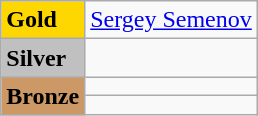<table class="wikitable">
<tr>
<td bgcolor="gold"><strong>Gold</strong></td>
<td> <a href='#'>Sergey Semenov</a> </td>
</tr>
<tr>
<td bgcolor="silver"><strong>Silver</strong></td>
<td></td>
</tr>
<tr>
<td rowspan="2" bgcolor="#cc9966"><strong>Bronze</strong></td>
<td></td>
</tr>
<tr>
<td></td>
</tr>
</table>
